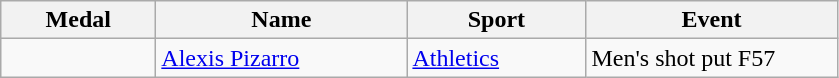<table class="wikitable">
<tr>
<th style="width:6em">Medal</th>
<th style="width:10em">Name</th>
<th style="width:7em">Sport</th>
<th style="width:10em">Event</th>
</tr>
<tr>
<td></td>
<td><a href='#'>Alexis Pizarro</a></td>
<td><a href='#'>Athletics</a></td>
<td>Men's shot put F57</td>
</tr>
</table>
